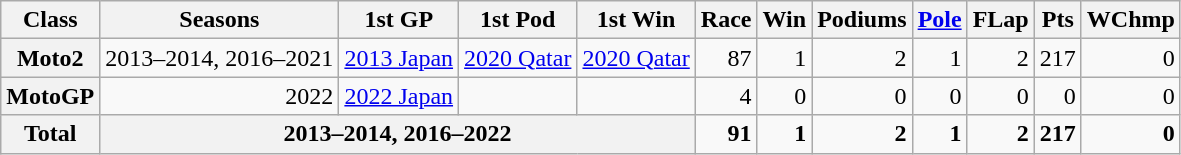<table class="wikitable" style="text-align:right";>
<tr>
<th>Class</th>
<th>Seasons</th>
<th>1st GP</th>
<th>1st Pod</th>
<th>1st Win</th>
<th>Race</th>
<th>Win</th>
<th>Podiums</th>
<th><a href='#'>Pole</a></th>
<th>FLap</th>
<th>Pts</th>
<th>WChmp</th>
</tr>
<tr>
<th>Moto2</th>
<td>2013–2014, 2016–2021</td>
<td style="text-align:left;"><a href='#'>2013 Japan</a></td>
<td style="text-align:left;"><a href='#'>2020 Qatar</a></td>
<td style="text-align:left;"><a href='#'>2020 Qatar</a></td>
<td>87</td>
<td>1</td>
<td>2</td>
<td>1</td>
<td>2</td>
<td>217</td>
<td>0</td>
</tr>
<tr>
<th>MotoGP</th>
<td>2022</td>
<td align="left"><a href='#'>2022 Japan</a></td>
<td style="text-align:left;"></td>
<td style="text-align:left;"></td>
<td>4</td>
<td>0</td>
<td>0</td>
<td>0</td>
<td>0</td>
<td>0</td>
<td>0</td>
</tr>
<tr>
<th>Total</th>
<th colspan="4">2013–2014, 2016–2022</th>
<td><strong>91</strong></td>
<td><strong>1</strong></td>
<td><strong>2</strong></td>
<td><strong>1</strong></td>
<td><strong>2</strong></td>
<td><strong>217</strong></td>
<td><strong>0</strong></td>
</tr>
</table>
